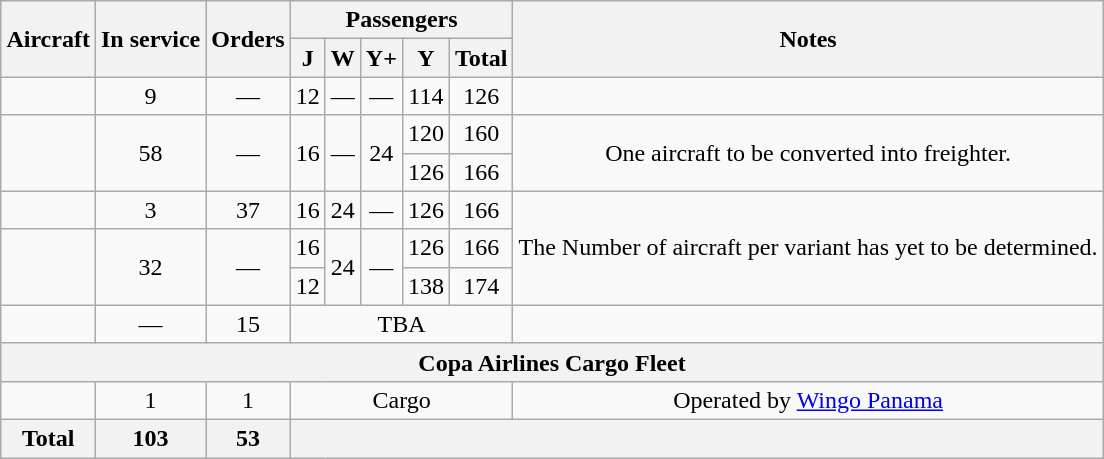<table class="wikitable" style="text-align:center; margin:0.5em auto">
<tr>
<th rowspan=2>Aircraft</th>
<th rowspan=2>In service</th>
<th rowspan=2>Orders</th>
<th colspan=5>Passengers</th>
<th rowspan=2>Notes</th>
</tr>
<tr>
<th><abbr>J</abbr></th>
<th><abbr>W</abbr></th>
<th><abbr>Y+</abbr></th>
<th><abbr>Y</abbr></th>
<th>Total</th>
</tr>
<tr>
<td></td>
<td>9</td>
<td>—</td>
<td>12</td>
<td>—</td>
<td>—</td>
<td>114</td>
<td>126</td>
<td></td>
</tr>
<tr>
<td rowspan="2"></td>
<td rowspan="2">58</td>
<td rowspan="2">—</td>
<td rowspan="2">16</td>
<td rowspan="2">—</td>
<td rowspan="2">24</td>
<td>120</td>
<td>160</td>
<td rowspan="2">One aircraft to be converted into freighter.</td>
</tr>
<tr>
<td>126</td>
<td>166</td>
</tr>
<tr>
<td></td>
<td>3</td>
<td>37</td>
<td>16</td>
<td>24</td>
<td>—</td>
<td>126</td>
<td>166</td>
<td rowspan="3">The Number of aircraft per variant has yet to be determined.</td>
</tr>
<tr>
<td rowspan="2"></td>
<td rowspan="2">32</td>
<td rowspan="2">—</td>
<td><abbr>16</abbr></td>
<td rowspan="2">24</td>
<td rowspan="2">—</td>
<td>126</td>
<td>166</td>
</tr>
<tr>
<td><abbr>12</abbr></td>
<td>138</td>
<td>174</td>
</tr>
<tr>
<td></td>
<td>—</td>
<td>15</td>
<td colspan="5"><abbr>TBA</abbr></td>
<td></td>
</tr>
<tr>
<th colspan="9">Copa Airlines Cargo Fleet</th>
</tr>
<tr>
<td></td>
<td>1</td>
<td>1</td>
<td colspan="5"><abbr>Cargo</abbr></td>
<td>Operated by <a href='#'>Wingo Panama</a></td>
</tr>
<tr>
<th>Total</th>
<th>103</th>
<th>53</th>
<th colspan="6"></th>
</tr>
</table>
